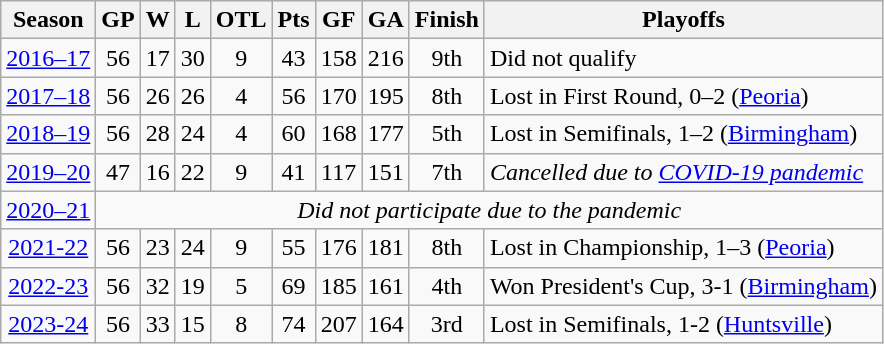<table class="wikitable" style="text-align:center">
<tr>
<th>Season</th>
<th>GP</th>
<th>W</th>
<th>L</th>
<th>OTL</th>
<th>Pts</th>
<th>GF</th>
<th>GA</th>
<th>Finish</th>
<th>Playoffs</th>
</tr>
<tr>
<td><a href='#'>2016–17</a></td>
<td>56</td>
<td>17</td>
<td>30</td>
<td>9</td>
<td>43</td>
<td>158</td>
<td>216</td>
<td>9th</td>
<td align=left>Did not qualify</td>
</tr>
<tr>
<td><a href='#'>2017–18</a></td>
<td>56</td>
<td>26</td>
<td>26</td>
<td>4</td>
<td>56</td>
<td>170</td>
<td>195</td>
<td>8th</td>
<td align=left>Lost in First Round, 0–2 (<a href='#'>Peoria</a>)</td>
</tr>
<tr>
<td><a href='#'>2018–19</a></td>
<td>56</td>
<td>28</td>
<td>24</td>
<td>4</td>
<td>60</td>
<td>168</td>
<td>177</td>
<td>5th</td>
<td align=left>Lost in Semifinals, 1–2 (<a href='#'>Birmingham</a>)</td>
</tr>
<tr>
<td><a href='#'>2019–20</a></td>
<td>47</td>
<td>16</td>
<td>22</td>
<td>9</td>
<td>41</td>
<td>117</td>
<td>151</td>
<td>7th</td>
<td align=left><em>Cancelled due to <a href='#'>COVID-19 pandemic</a></em></td>
</tr>
<tr>
<td><a href='#'>2020–21</a></td>
<td colspan=9><em>Did not participate due to the pandemic</em></td>
</tr>
<tr>
<td><a href='#'>2021-22</a></td>
<td>56</td>
<td>23</td>
<td>24</td>
<td>9</td>
<td>55</td>
<td>176</td>
<td>181</td>
<td>8th</td>
<td align=left>Lost in Championship, 1–3 (<a href='#'>Peoria</a>)</td>
</tr>
<tr>
<td><a href='#'>2022-23</a></td>
<td>56</td>
<td>32</td>
<td>19</td>
<td>5</td>
<td>69</td>
<td>185</td>
<td>161</td>
<td>4th</td>
<td align=left>Won President's Cup, 3-1 (<a href='#'>Birmingham</a>)</td>
</tr>
<tr>
<td><a href='#'>2023-24</a></td>
<td>56</td>
<td>33</td>
<td>15</td>
<td>8</td>
<td>74</td>
<td>207</td>
<td>164</td>
<td>3rd</td>
<td align=left>Lost in Semifinals, 1-2 (<a href='#'>Huntsville</a>)</td>
</tr>
</table>
